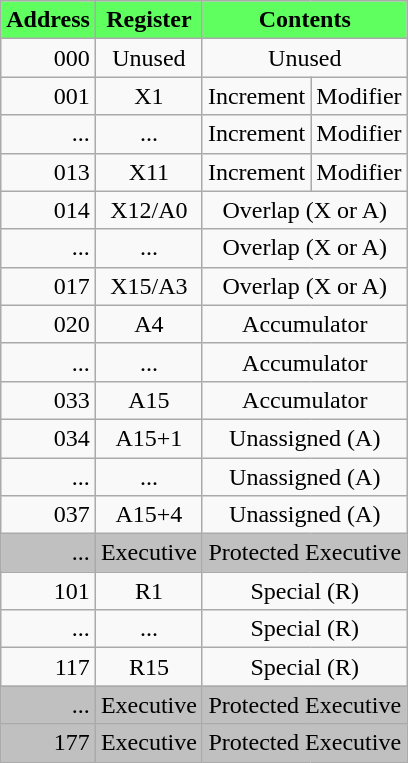<table class="wikitable floatright" border="1" style="text-align:center;">
<tr style="vertical-align:bottom;">
<th style="background-color:#60ff60;">Address</th>
<th style="background-color:#60ff60;">Register</th>
<th style="background-color:#60ff60;" colspan="2">Contents</th>
</tr>
<tr style="vertical-align:bottom;">
<td style="text-align:right;">000</td>
<td>Unused</td>
<td colspan="2">Unused</td>
</tr>
<tr style="vertical-align:bottom;">
<td style="text-align:right;">001</td>
<td>X1</td>
<td>Increment</td>
<td>Modifier</td>
</tr>
<tr style="vertical-align:bottom;">
<td style="text-align:right;">...</td>
<td>...</td>
<td>Increment</td>
<td>Modifier</td>
</tr>
<tr style="vertical-align:bottom;">
<td style="text-align:right;">013</td>
<td>X11</td>
<td>Increment</td>
<td>Modifier</td>
</tr>
<tr style="vertical-align:bottom;">
<td style="text-align:right;">014</td>
<td>X12/A0</td>
<td colspan="2">Overlap (X or A)</td>
</tr>
<tr style="vertical-align:bottom;">
<td style="text-align:right;">...</td>
<td>...</td>
<td colspan="2" ALIGN="center">Overlap (X or A)</td>
</tr>
<tr style="vertical-align:bottom;">
<td style="text-align:right;">017</td>
<td>X15/A3</td>
<td colspan="2">Overlap (X or A)</td>
</tr>
<tr style="vertical-align:bottom;">
<td style="text-align:right;">020</td>
<td>A4</td>
<td colspan="2" ALIGN="center">Accumulator</td>
</tr>
<tr style="vertical-align:bottom;">
<td style="text-align:right;">...</td>
<td>...</td>
<td colspan="2">Accumulator</td>
</tr>
<tr style="vertical-align:bottom;">
<td style="text-align:right;">033</td>
<td>A15</td>
<td colspan="2">Accumulator</td>
</tr>
<tr style="vertical-align:bottom;">
<td style="text-align:right;">034</td>
<td>A15+1</td>
<td colspan="2">Unassigned (A)</td>
</tr>
<tr style="vertical-align:bottom;">
<td style="text-align:right;">...</td>
<td>...</td>
<td colspan="2">Unassigned (A)</td>
</tr>
<tr style="vertical-align:bottom;">
<td style="text-align:right;">037</td>
<td>A15+4</td>
<td colspan="2">Unassigned (A)</td>
</tr>
<tr style="vertical-align:bottom; background-color:#C0C0C0;">
<td style="text-align:right;">...</td>
<td>Executive</td>
<td colspan="2">Protected Executive</td>
</tr>
<tr style="vertical-align:bottom;">
<td style="text-align:right;">101</td>
<td>R1</td>
<td colspan="2">Special (R)</td>
</tr>
<tr style="vertical-align:bottom;">
<td style="text-align:right;">...</td>
<td>...</td>
<td colspan="2">Special (R)</td>
</tr>
<tr style="vertical-align:bottom;">
<td style="text-align:right;">117</td>
<td>R15</td>
<td colspan="2">Special (R)</td>
</tr>
<tr style="vertical-align:bottom; background-color:#C0C0C0;">
<td style="text-align:right;">...</td>
<td>Executive</td>
<td colspan="2">Protected Executive</td>
</tr>
<tr style="vertical-align:bottom; background-color:#C0C0C0;">
<td style="text-align:right;">177</td>
<td>Executive</td>
<td colspan="2">Protected Executive</td>
</tr>
</table>
